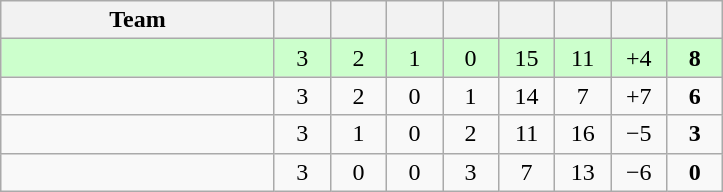<table class="wikitable" style="text-align:center;">
<tr>
<th width=175>Team</th>
<th width=30></th>
<th width=30></th>
<th width=30></th>
<th width=30></th>
<th width=30></th>
<th width=30></th>
<th width=30></th>
<th width=30></th>
</tr>
<tr style="text-align:center; background:#cfc;">
<td align=left></td>
<td>3</td>
<td>2</td>
<td>1</td>
<td>0</td>
<td>15</td>
<td>11</td>
<td>+4</td>
<td><strong>8</strong></td>
</tr>
<tr>
<td align=left></td>
<td>3</td>
<td>2</td>
<td>0</td>
<td>1</td>
<td>14</td>
<td>7</td>
<td>+7</td>
<td><strong>6</strong></td>
</tr>
<tr>
<td align=left></td>
<td>3</td>
<td>1</td>
<td>0</td>
<td>2</td>
<td>11</td>
<td>16</td>
<td>−5</td>
<td><strong>3</strong></td>
</tr>
<tr>
<td align=left></td>
<td>3</td>
<td>0</td>
<td>0</td>
<td>3</td>
<td>7</td>
<td>13</td>
<td>−6</td>
<td><strong>0</strong></td>
</tr>
</table>
